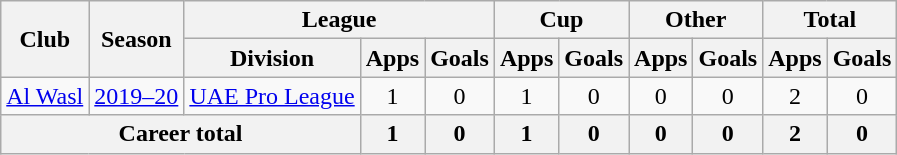<table class=wikitable style=text-align:center>
<tr>
<th rowspan=2>Club</th>
<th rowspan=2>Season</th>
<th colspan=3>League</th>
<th colspan=2>Cup</th>
<th colspan=2>Other</th>
<th colspan=2>Total</th>
</tr>
<tr>
<th>Division</th>
<th>Apps</th>
<th>Goals</th>
<th>Apps</th>
<th>Goals</th>
<th>Apps</th>
<th>Goals</th>
<th>Apps</th>
<th>Goals</th>
</tr>
<tr>
<td><a href='#'>Al Wasl</a></td>
<td><a href='#'>2019–20</a></td>
<td><a href='#'>UAE Pro League</a></td>
<td>1</td>
<td>0</td>
<td>1</td>
<td>0</td>
<td>0</td>
<td>0</td>
<td>2</td>
<td>0</td>
</tr>
<tr>
<th colspan=3><strong>Career total</strong></th>
<th>1</th>
<th>0</th>
<th>1</th>
<th>0</th>
<th>0</th>
<th>0</th>
<th>2</th>
<th>0</th>
</tr>
</table>
